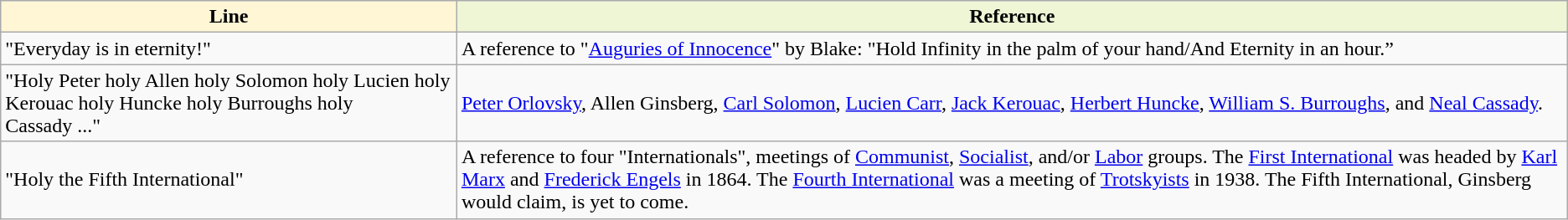<table class="wikitable">
<tr>
<th style="background:#FFF6D6;">Line</th>
<th colspan="2" style="background:#EEF6D6;">Reference</th>
</tr>
<tr>
<td>"Everyday is in eternity!"</td>
<td>A reference to "<a href='#'>Auguries of Innocence</a>" by Blake: "Hold Infinity in the palm of your hand/And Eternity in an hour.” </td>
</tr>
<tr>
<td>"Holy Peter holy Allen holy Solomon holy Lucien holy Kerouac holy Huncke holy Burroughs holy Cassady ..."</td>
<td><a href='#'>Peter Orlovsky</a>, Allen Ginsberg, <a href='#'>Carl Solomon</a>, <a href='#'>Lucien Carr</a>, <a href='#'>Jack Kerouac</a>, <a href='#'>Herbert Huncke</a>, <a href='#'>William S. Burroughs</a>, and <a href='#'>Neal Cassady</a>.</td>
</tr>
<tr>
<td>"Holy the Fifth International"</td>
<td>A reference to four "Internationals", meetings of <a href='#'>Communist</a>, <a href='#'>Socialist</a>, and/or <a href='#'>Labor</a> groups. The <a href='#'>First International</a> was headed by <a href='#'>Karl Marx</a> and <a href='#'>Frederick Engels</a> in 1864. The <a href='#'>Fourth International</a> was a meeting of <a href='#'>Trotskyists</a> in 1938. The Fifth International, Ginsberg would claim, is yet to come.</td>
</tr>
</table>
